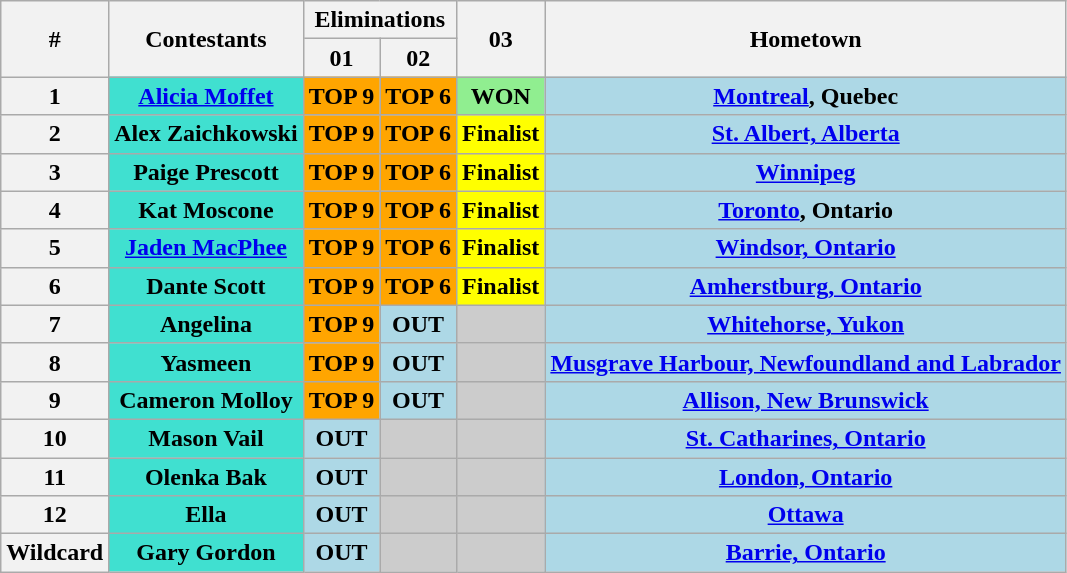<table class="wikitable" style="text-align:center;">
<tr>
<th rowspan=2>#</th>
<th rowspan=2>Contestants</th>
<th colspan=2>Eliminations</th>
<th rowspan=2>03</th>
<th rowspan=2>Hometown</th>
</tr>
<tr>
<th>01</th>
<th>02</th>
</tr>
<tr>
<th>1</th>
<td style="background:Turquoise"><strong><a href='#'>Alicia Moffet</a></strong></td>
<td style="background:Orange"><strong>TOP 9</strong></td>
<td style="background:Orange"><strong>TOP 6</strong></td>
<td style="background:lightgreen"><strong>WON</strong></td>
<td style="background:lightblue;"><strong><a href='#'>Montreal</a>, Quebec</strong></td>
</tr>
<tr>
<th>2</th>
<td style="background:Turquoise;"><strong>Alex Zaichkowski</strong></td>
<td style="background:Orange;"><strong>TOP 9</strong></td>
<td style="background:Orange;"><strong>TOP 6</strong></td>
<td style="background:yellow;"><strong>Finalist</strong></td>
<td style="background:lightblue;"><strong><a href='#'>St. Albert, Alberta</a></strong></td>
</tr>
<tr>
<th>3</th>
<td style="background:Turquoise;"><strong>Paige Prescott</strong></td>
<td style="background:Orange;"><strong>TOP 9</strong></td>
<td style="background:Orange;"><strong>TOP 6</strong></td>
<td style="background:yellow;"><strong>Finalist</strong></td>
<td style="background:lightblue;"><strong><a href='#'>Winnipeg</a></strong></td>
</tr>
<tr>
<th>4</th>
<td style="background:Turquoise;"><strong>Kat Moscone</strong></td>
<td style="background:Orange;"><strong>TOP 9</strong></td>
<td style="background:Orange;"><strong>TOP 6</strong></td>
<td style="background:yellow;"><strong>Finalist</strong></td>
<td style="background:lightblue;"><strong><a href='#'>Toronto</a>, Ontario</strong></td>
</tr>
<tr>
<th>5</th>
<td style="background:Turquoise;"><strong><a href='#'>Jaden MacPhee</a></strong></td>
<td style="background:Orange;"><strong>TOP 9</strong></td>
<td style="background:Orange;"><strong>TOP 6</strong></td>
<td style="background:yellow;"><strong>Finalist</strong></td>
<td style="background:lightblue;"><strong><a href='#'>Windsor, Ontario</a></strong></td>
</tr>
<tr>
<th>6</th>
<td style="background:Turquoise;"><strong>Dante Scott</strong></td>
<td style="background:Orange;"><strong>TOP 9</strong></td>
<td style="background:Orange;"><strong>TOP 6</strong></td>
<td style="background:yellow;"><strong>Finalist</strong></td>
<td style="background:lightblue;"><strong><a href='#'>Amherstburg, Ontario</a></strong></td>
</tr>
<tr>
<th>7</th>
<td style="background:Turquoise;"><strong>Angelina</strong></td>
<td style="background:Orange;"><strong>TOP 9</strong></td>
<td style="background:lightblue;"><strong>OUT</strong></td>
<td style="background:#ccc"></td>
<td style="background:lightblue;"><strong><a href='#'>Whitehorse, Yukon</a></strong></td>
</tr>
<tr>
<th>8</th>
<td style="background:Turquoise;"><strong>Yasmeen</strong></td>
<td style="background:Orange;"><strong>TOP 9</strong></td>
<td style="background:lightblue"><strong>OUT</strong></td>
<td style="background:#ccc"></td>
<td style="background:lightblue;"><strong><a href='#'>Musgrave Harbour, Newfoundland and Labrador</a></strong></td>
</tr>
<tr>
<th>9</th>
<td style="background:Turquoise;"><strong>Cameron Molloy</strong></td>
<td style="background:Orange;"><strong>TOP 9</strong></td>
<td style="background:lightblue"><strong>OUT</strong></td>
<td style="background:#ccc"></td>
<td style="background:lightblue;"><strong><a href='#'>Allison, New Brunswick</a></strong></td>
</tr>
<tr>
<th>10</th>
<td style="background:Turquoise;"><strong>Mason Vail</strong></td>
<td style="background:lightblue;"><strong>OUT</strong></td>
<td style="background:#ccc"></td>
<td style="background:#ccc"></td>
<td style="background:lightblue;"><strong><a href='#'>St. Catharines, Ontario</a></strong></td>
</tr>
<tr>
<th>11</th>
<td style="background:Turquoise;"><strong>Olenka Bak</strong></td>
<td style="background:lightblue;"><strong>OUT</strong></td>
<td style="background:#ccc"></td>
<td style="background:#ccc"></td>
<td style="background:lightblue;"><strong><a href='#'>London, Ontario</a></strong></td>
</tr>
<tr>
<th>12</th>
<td style="background:Turquoise;"><strong>Ella </strong></td>
<td style="background:lightblue;"><strong>OUT</strong></td>
<td style="background:#ccc"></td>
<td style="background:#ccc"></td>
<td style="background:lightblue;"><strong><a href='#'>Ottawa</a></strong></td>
</tr>
<tr>
<th>Wildcard</th>
<td style="background:Turquoise;"><strong> Gary Gordon</strong></td>
<td style="background:lightblue;"><strong>OUT</strong></td>
<td style="background:#ccc"></td>
<td style="background:#ccc"></td>
<td style="background:lightblue;"><strong><a href='#'>Barrie, Ontario</a></strong></td>
</tr>
</table>
